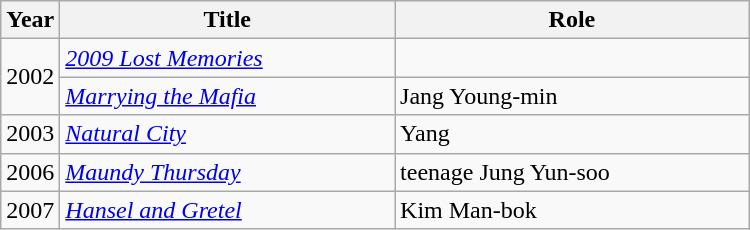<table class="wikitable" style="width:500px">
<tr>
<th width=10>Year</th>
<th>Title</th>
<th>Role</th>
</tr>
<tr>
<td rowspan=2>2002</td>
<td><em><a href='#'>2009 Lost Memories</a></em></td>
<td></td>
</tr>
<tr>
<td><em><a href='#'>Marrying the Mafia</a></em></td>
<td>Jang Young-min</td>
</tr>
<tr>
<td>2003</td>
<td><em><a href='#'>Natural City</a></em></td>
<td>Yang</td>
</tr>
<tr>
<td>2006</td>
<td><em><a href='#'>Maundy Thursday</a></em></td>
<td>teenage Jung Yun-soo</td>
</tr>
<tr>
<td>2007</td>
<td><em><a href='#'>Hansel and Gretel</a></em></td>
<td>Kim Man-bok</td>
</tr>
</table>
